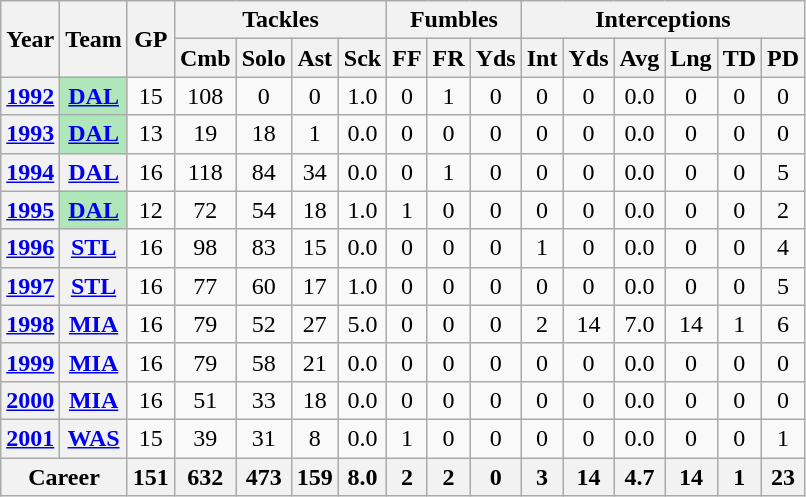<table class="wikitable" style="text-align: center;">
<tr>
<th rowspan="2">Year</th>
<th rowspan="2">Team</th>
<th rowspan="2">GP</th>
<th colspan="4">Tackles</th>
<th colspan="3">Fumbles</th>
<th colspan="6">Interceptions</th>
</tr>
<tr>
<th>Cmb</th>
<th>Solo</th>
<th>Ast</th>
<th>Sck</th>
<th>FF</th>
<th>FR</th>
<th>Yds</th>
<th>Int</th>
<th>Yds</th>
<th>Avg</th>
<th>Lng</th>
<th>TD</th>
<th>PD</th>
</tr>
<tr>
<th><a href='#'>1992</a></th>
<th ! style="background:#afe6ba;"><a href='#'>DAL</a></th>
<td>15</td>
<td>108</td>
<td>0</td>
<td>0</td>
<td>1.0</td>
<td>0</td>
<td>1</td>
<td>0</td>
<td>0</td>
<td>0</td>
<td>0.0</td>
<td>0</td>
<td>0</td>
<td>0</td>
</tr>
<tr>
<th><a href='#'>1993</a></th>
<th ! style="background:#afe6ba;"><a href='#'>DAL</a></th>
<td>13</td>
<td>19</td>
<td>18</td>
<td>1</td>
<td>0.0</td>
<td>0</td>
<td>0</td>
<td>0</td>
<td>0</td>
<td>0</td>
<td>0.0</td>
<td>0</td>
<td>0</td>
<td>0</td>
</tr>
<tr>
<th><a href='#'>1994</a></th>
<th><a href='#'>DAL</a></th>
<td>16</td>
<td>118</td>
<td>84</td>
<td>34</td>
<td>0.0</td>
<td>0</td>
<td>1</td>
<td>0</td>
<td>0</td>
<td>0</td>
<td>0.0</td>
<td>0</td>
<td>0</td>
<td>5</td>
</tr>
<tr>
<th><a href='#'>1995</a></th>
<th ! style="background:#afe6ba;"><a href='#'>DAL</a></th>
<td>12</td>
<td>72</td>
<td>54</td>
<td>18</td>
<td>1.0</td>
<td>1</td>
<td>0</td>
<td>0</td>
<td>0</td>
<td>0</td>
<td>0.0</td>
<td>0</td>
<td>0</td>
<td>2</td>
</tr>
<tr>
<th><a href='#'>1996</a></th>
<th><a href='#'>STL</a></th>
<td>16</td>
<td>98</td>
<td>83</td>
<td>15</td>
<td>0.0</td>
<td>0</td>
<td>0</td>
<td>0</td>
<td>1</td>
<td>0</td>
<td>0.0</td>
<td>0</td>
<td>0</td>
<td>4</td>
</tr>
<tr>
<th><a href='#'>1997</a></th>
<th><a href='#'>STL</a></th>
<td>16</td>
<td>77</td>
<td>60</td>
<td>17</td>
<td>1.0</td>
<td>0</td>
<td>0</td>
<td>0</td>
<td>0</td>
<td>0</td>
<td>0.0</td>
<td>0</td>
<td>0</td>
<td>5</td>
</tr>
<tr>
<th><a href='#'>1998</a></th>
<th><a href='#'>MIA</a></th>
<td>16</td>
<td>79</td>
<td>52</td>
<td>27</td>
<td>5.0</td>
<td>0</td>
<td>0</td>
<td>0</td>
<td>2</td>
<td>14</td>
<td>7.0</td>
<td>14</td>
<td>1</td>
<td>6</td>
</tr>
<tr>
<th><a href='#'>1999</a></th>
<th><a href='#'>MIA</a></th>
<td>16</td>
<td>79</td>
<td>58</td>
<td>21</td>
<td>0.0</td>
<td>0</td>
<td>0</td>
<td>0</td>
<td>0</td>
<td>0</td>
<td>0.0</td>
<td>0</td>
<td>0</td>
<td>0</td>
</tr>
<tr>
<th><a href='#'>2000</a></th>
<th><a href='#'>MIA</a></th>
<td>16</td>
<td>51</td>
<td>33</td>
<td>18</td>
<td>0.0</td>
<td>0</td>
<td>0</td>
<td>0</td>
<td>0</td>
<td>0</td>
<td>0.0</td>
<td>0</td>
<td>0</td>
<td>0</td>
</tr>
<tr>
<th><a href='#'>2001</a></th>
<th><a href='#'>WAS</a></th>
<td>15</td>
<td>39</td>
<td>31</td>
<td>8</td>
<td>0.0</td>
<td>1</td>
<td>0</td>
<td>0</td>
<td>0</td>
<td>0</td>
<td>0.0</td>
<td>0</td>
<td>0</td>
<td>1</td>
</tr>
<tr>
<th colspan="2">Career</th>
<th>151</th>
<th>632</th>
<th>473</th>
<th>159</th>
<th>8.0</th>
<th>2</th>
<th>2</th>
<th>0</th>
<th>3</th>
<th>14</th>
<th>4.7</th>
<th>14</th>
<th>1</th>
<th>23</th>
</tr>
</table>
